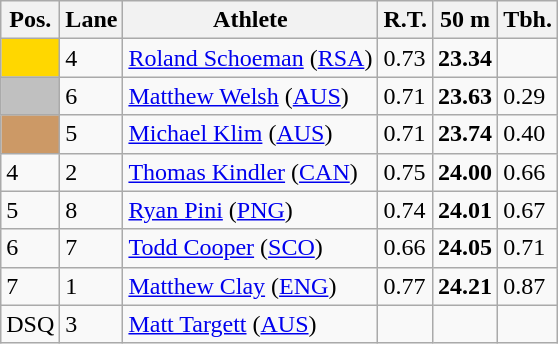<table class="wikitable">
<tr>
<th>Pos.</th>
<th>Lane</th>
<th>Athlete</th>
<th>R.T.</th>
<th>50 m</th>
<th>Tbh.</th>
</tr>
<tr>
<td style="text-align:center;background-color:gold;"></td>
<td>4</td>
<td> <a href='#'>Roland Schoeman</a> (<a href='#'>RSA</a>)</td>
<td>0.73</td>
<td><strong>23.34</strong></td>
<td> </td>
</tr>
<tr>
<td style="text-align:center;background-color:silver;"></td>
<td>6</td>
<td> <a href='#'>Matthew Welsh</a> (<a href='#'>AUS</a>)</td>
<td>0.71</td>
<td><strong>23.63</strong></td>
<td>0.29</td>
</tr>
<tr>
<td style="text-align:center;background-color:#cc9966;"></td>
<td>5</td>
<td> <a href='#'>Michael Klim</a> (<a href='#'>AUS</a>)</td>
<td>0.71</td>
<td><strong>23.74</strong></td>
<td>0.40</td>
</tr>
<tr>
<td>4</td>
<td>2</td>
<td> <a href='#'>Thomas Kindler</a> (<a href='#'>CAN</a>)</td>
<td>0.75</td>
<td><strong>24.00</strong></td>
<td>0.66</td>
</tr>
<tr>
<td>5</td>
<td>8</td>
<td> <a href='#'>Ryan Pini</a> (<a href='#'>PNG</a>)</td>
<td>0.74</td>
<td><strong>24.01</strong></td>
<td>0.67</td>
</tr>
<tr>
<td>6</td>
<td>7</td>
<td> <a href='#'>Todd Cooper</a> (<a href='#'>SCO</a>)</td>
<td>0.66</td>
<td><strong>24.05</strong></td>
<td>0.71</td>
</tr>
<tr>
<td>7</td>
<td>1</td>
<td> <a href='#'>Matthew Clay</a> (<a href='#'>ENG</a>)</td>
<td>0.77</td>
<td><strong>24.21</strong></td>
<td>0.87</td>
</tr>
<tr>
<td>DSQ</td>
<td>3</td>
<td> <a href='#'>Matt Targett</a> (<a href='#'>AUS</a>)</td>
<td> </td>
<td><strong> </strong></td>
<td> </td>
</tr>
</table>
